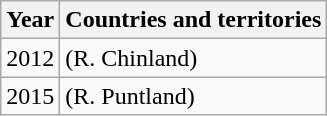<table class="wikitable">
<tr>
<th>Year</th>
<th>Countries and territories</th>
</tr>
<tr>
<td>2012</td>
<td> (R. Chinland)</td>
</tr>
<tr>
<td>2015</td>
<td> (R. Puntland)</td>
</tr>
</table>
